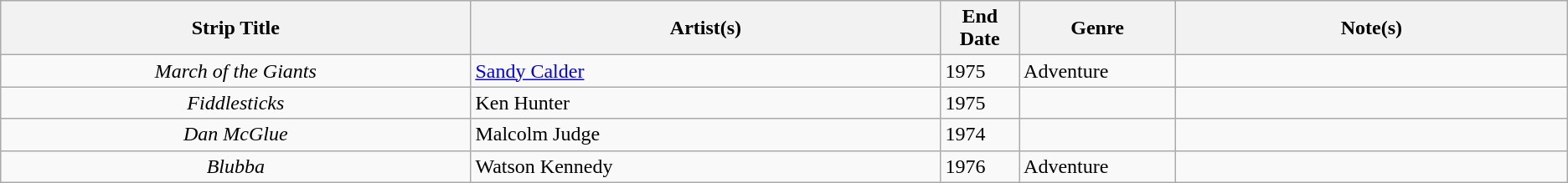<table class="wikitable sortable">
<tr>
<th width=30%>Strip Title</th>
<th width=30%>Artist(s)</th>
<th width=5%>End Date</th>
<th width=10%>Genre</th>
<th width=25%>Note(s)</th>
</tr>
<tr>
<td align=center><em>March of the Giants</em></td>
<td><a href='#'>Sandy Calder</a></td>
<td>1975</td>
<td>Adventure</td>
<td></td>
</tr>
<tr>
<td align=center><em>Fiddlesticks</em></td>
<td>Ken Hunter</td>
<td>1975</td>
<td></td>
</tr>
<tr>
<td align=center><em>Dan McGlue</em></td>
<td>Malcolm Judge</td>
<td>1974</td>
<td></td>
<td></td>
</tr>
<tr>
<td align=center><em>Blubba</em></td>
<td>Watson Kennedy</td>
<td>1976</td>
<td>Adventure</td>
<td></td>
</tr>
</table>
